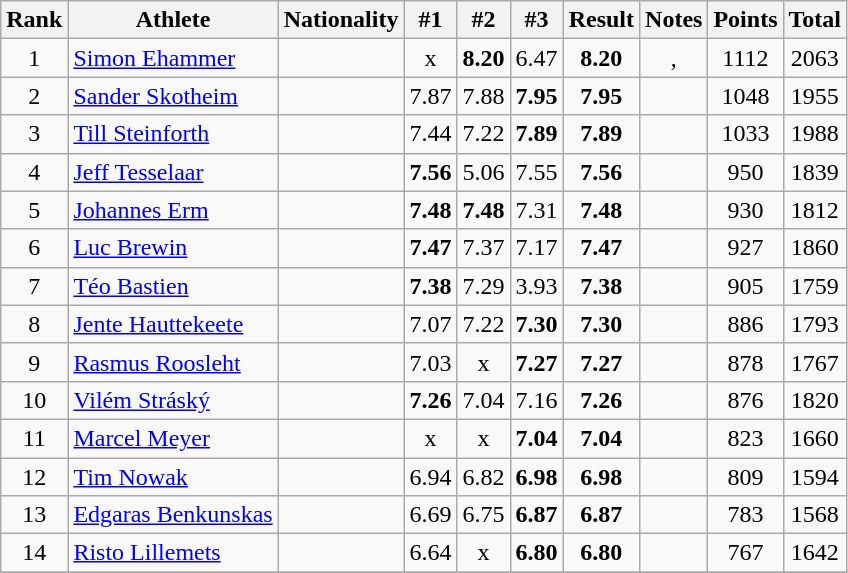<table class="wikitable sortable" style="text-align:center">
<tr>
<th>Rank</th>
<th>Athlete</th>
<th>Nationality</th>
<th>#1</th>
<th>#2</th>
<th>#3</th>
<th>Result</th>
<th>Notes</th>
<th>Points</th>
<th>Total</th>
</tr>
<tr>
<td>1</td>
<td align=left><a href='#'>Simon Ehammer</a></td>
<td align="left"></td>
<td>x</td>
<td><strong>8.20</strong></td>
<td>6.47</td>
<td><strong>8.20</strong></td>
<td>, </td>
<td>1112</td>
<td>2063</td>
</tr>
<tr>
<td>2</td>
<td align=left><a href='#'>Sander Skotheim</a></td>
<td align="left"></td>
<td>7.87</td>
<td>7.88</td>
<td><strong>7.95</strong></td>
<td><strong>7.95</strong></td>
<td></td>
<td>1048</td>
<td>1955</td>
</tr>
<tr>
<td>3</td>
<td align=left><a href='#'>Till Steinforth</a></td>
<td align="left"></td>
<td>7.44</td>
<td>7.22</td>
<td><strong>7.89</strong></td>
<td><strong>7.89</strong></td>
<td></td>
<td>1033</td>
<td>1988</td>
</tr>
<tr>
<td>4</td>
<td align=left><a href='#'>Jeff Tesselaar</a></td>
<td align="left"></td>
<td><strong>7.56</strong></td>
<td>5.06</td>
<td>7.55</td>
<td><strong>7.56</strong></td>
<td></td>
<td>950</td>
<td>1839</td>
</tr>
<tr>
<td>5</td>
<td align=left><a href='#'>Johannes Erm</a></td>
<td align="left"></td>
<td><strong>7.48</strong></td>
<td><strong>7.48</strong></td>
<td>7.31</td>
<td><strong>7.48</strong></td>
<td></td>
<td>930</td>
<td>1812</td>
</tr>
<tr>
<td>6</td>
<td align=left><a href='#'>Luc Brewin</a></td>
<td align="left"></td>
<td><strong>7.47</strong></td>
<td>7.37</td>
<td>7.17</td>
<td><strong>7.47</strong></td>
<td></td>
<td>927</td>
<td>1860</td>
</tr>
<tr>
<td>7</td>
<td align=left><a href='#'>Téo Bastien</a></td>
<td align="left"></td>
<td><strong>7.38</strong></td>
<td>7.29</td>
<td>3.93</td>
<td><strong>7.38</strong></td>
<td></td>
<td>905</td>
<td>1759</td>
</tr>
<tr>
<td>8</td>
<td align=left><a href='#'>Jente Hauttekeete</a></td>
<td align="left"></td>
<td>7.07</td>
<td>7.22</td>
<td><strong>7.30</strong></td>
<td><strong>7.30</strong></td>
<td></td>
<td>886</td>
<td>1793</td>
</tr>
<tr>
<td>9</td>
<td align=left><a href='#'>Rasmus Roosleht</a></td>
<td align="left"></td>
<td>7.03</td>
<td>x</td>
<td><strong>7.27</strong></td>
<td><strong>7.27</strong></td>
<td></td>
<td>878</td>
<td>1767</td>
</tr>
<tr>
<td>10</td>
<td align=left><a href='#'>Vilém Stráský</a></td>
<td align="left"></td>
<td><strong>7.26</strong></td>
<td>7.04</td>
<td>7.16</td>
<td><strong>7.26</strong></td>
<td></td>
<td>876</td>
<td>1820</td>
</tr>
<tr>
<td>11</td>
<td align=left><a href='#'>Marcel Meyer</a></td>
<td align="left"></td>
<td>x</td>
<td>x</td>
<td><strong>7.04</strong></td>
<td><strong>7.04</strong></td>
<td></td>
<td>823</td>
<td>1660</td>
</tr>
<tr>
<td>12</td>
<td align=left><a href='#'>Tim Nowak</a></td>
<td align="left"></td>
<td>6.94</td>
<td>6.82</td>
<td><strong>6.98</strong></td>
<td><strong>6.98</strong></td>
<td></td>
<td>809</td>
<td>1594</td>
</tr>
<tr>
<td>13</td>
<td align=left><a href='#'>Edgaras Benkunskas</a></td>
<td align="left"></td>
<td>6.69</td>
<td>6.75</td>
<td><strong>6.87</strong></td>
<td><strong>6.87</strong></td>
<td></td>
<td>783</td>
<td>1568</td>
</tr>
<tr>
<td>14</td>
<td align="left"><a href='#'>Risto Lillemets</a></td>
<td align="left"></td>
<td>6.64</td>
<td>x</td>
<td><strong>6.80</strong></td>
<td><strong>6.80</strong></td>
<td></td>
<td>767</td>
<td>1642</td>
</tr>
<tr>
</tr>
</table>
